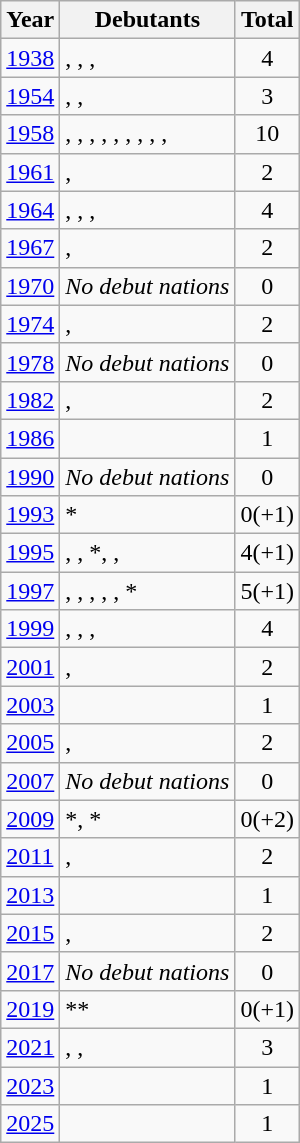<table class="wikitable">
<tr>
<th>Year</th>
<th>Debutants</th>
<th>Total</th>
</tr>
<tr>
<td><a href='#'>1938</a></td>
<td>, , , </td>
<td align=center>4</td>
</tr>
<tr>
<td><a href='#'>1954</a></td>
<td>, , </td>
<td align=center>3</td>
</tr>
<tr>
<td><a href='#'>1958</a></td>
<td>, , , , , , , , , </td>
<td align=center>10</td>
</tr>
<tr>
<td><a href='#'>1961</a></td>
<td>, </td>
<td align=center>2</td>
</tr>
<tr>
<td><a href='#'>1964</a></td>
<td>, , , </td>
<td align=center>4</td>
</tr>
<tr>
<td><a href='#'>1967</a></td>
<td>, </td>
<td align=center>2</td>
</tr>
<tr>
<td><a href='#'>1970</a></td>
<td><em>No debut nations</em></td>
<td align=center>0</td>
</tr>
<tr>
<td><a href='#'>1974</a></td>
<td>, </td>
<td align=center>2</td>
</tr>
<tr>
<td><a href='#'>1978</a></td>
<td><em>No debut nations</em></td>
<td align=center>0</td>
</tr>
<tr>
<td><a href='#'>1982</a></td>
<td>, </td>
<td align=center>2</td>
</tr>
<tr>
<td><a href='#'>1986</a></td>
<td></td>
<td align=center>1</td>
</tr>
<tr>
<td><a href='#'>1990</a></td>
<td><em>No debut nations</em></td>
<td align=center>0</td>
</tr>
<tr>
<td><a href='#'>1993</a></td>
<td>*</td>
<td align=center>0(+1)</td>
</tr>
<tr>
<td><a href='#'>1995</a></td>
<td>, , *, , </td>
<td align=center>4(+1)</td>
</tr>
<tr>
<td><a href='#'>1997</a></td>
<td>, , , , , *</td>
<td align=center>5(+1)</td>
</tr>
<tr>
<td><a href='#'>1999</a></td>
<td>, , , </td>
<td align=center>4</td>
</tr>
<tr>
<td><a href='#'>2001</a></td>
<td>, </td>
<td align=center>2</td>
</tr>
<tr>
<td><a href='#'>2003</a></td>
<td></td>
<td align=center>1</td>
</tr>
<tr>
<td><a href='#'>2005</a></td>
<td>, </td>
<td align=center>2</td>
</tr>
<tr>
<td><a href='#'>2007</a></td>
<td><em>No debut nations</em></td>
<td align=center>0</td>
</tr>
<tr>
<td><a href='#'>2009</a></td>
<td>*, *</td>
<td align=center>0(+2)</td>
</tr>
<tr>
<td><a href='#'>2011</a></td>
<td>, </td>
<td align=center>2</td>
</tr>
<tr>
<td><a href='#'>2013</a></td>
<td></td>
<td align=center>1</td>
</tr>
<tr>
<td><a href='#'>2015</a></td>
<td>, </td>
<td align=center>2</td>
</tr>
<tr>
<td><a href='#'>2017</a></td>
<td><em>No debut nations</em></td>
<td align=center>0</td>
</tr>
<tr>
<td><a href='#'>2019</a></td>
<td>**</td>
<td align=center>0(+1)</td>
</tr>
<tr>
<td><a href='#'>2021</a></td>
<td>, , </td>
<td align=center>3</td>
</tr>
<tr>
<td><a href='#'>2023</a></td>
<td></td>
<td align=center>1</td>
</tr>
<tr>
<td><a href='#'>2025</a></td>
<td></td>
<td align=center>1</td>
</tr>
</table>
